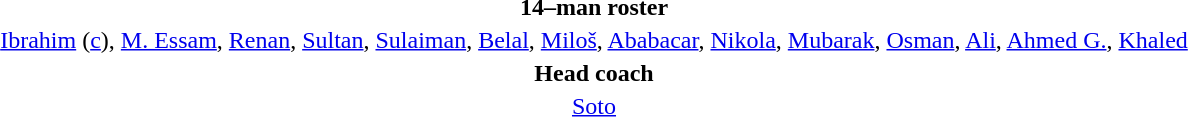<table style="text-align:center; margin-top:2em; margin-left:auto; margin-right:auto">
<tr>
<td><strong>14–man roster</strong></td>
</tr>
<tr>
<td><a href='#'>Ibrahim</a> (<a href='#'>c</a>), <a href='#'>M. Essam</a>, <a href='#'>Renan</a>, <a href='#'>Sultan</a>, <a href='#'>Sulaiman</a>, <a href='#'>Belal</a>, <a href='#'>Miloš</a>, <a href='#'>Ababacar</a>, <a href='#'>Nikola</a>, <a href='#'>Mubarak</a>, <a href='#'>Osman</a>, <a href='#'>Ali</a>, <a href='#'>Ahmed G.</a>, <a href='#'>Khaled</a></td>
</tr>
<tr>
<td><strong>Head coach</strong></td>
</tr>
<tr>
<td><a href='#'>Soto</a></td>
</tr>
</table>
